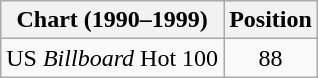<table class="wikitable">
<tr>
<th>Chart (1990–1999)</th>
<th>Position</th>
</tr>
<tr>
<td>US <em>Billboard</em> Hot 100</td>
<td align="center">88</td>
</tr>
</table>
